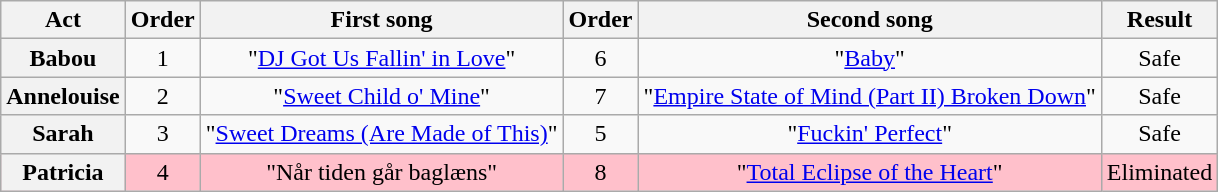<table class="wikitable plainrowheaders" style="text-align:center;">
<tr>
<th>Act</th>
<th>Order</th>
<th>First song</th>
<th>Order</th>
<th>Second song</th>
<th>Result</th>
</tr>
<tr>
<th scope=row>Babou</th>
<td>1</td>
<td>"<a href='#'>DJ Got Us Fallin' in Love</a>"</td>
<td>6</td>
<td>"<a href='#'>Baby</a>"</td>
<td>Safe</td>
</tr>
<tr>
<th scope=row>Annelouise</th>
<td>2</td>
<td>"<a href='#'>Sweet Child o' Mine</a>"</td>
<td>7</td>
<td>"<a href='#'>Empire State of Mind (Part II) Broken Down</a>"</td>
<td>Safe</td>
</tr>
<tr>
<th scope=row>Sarah</th>
<td>3</td>
<td>"<a href='#'>Sweet Dreams (Are Made of This)</a>"</td>
<td>5</td>
<td>"<a href='#'>Fuckin' Perfect</a>"</td>
<td>Safe</td>
</tr>
<tr style="background:pink;">
<th scope=row>Patricia</th>
<td>4</td>
<td>"Når tiden går baglæns"</td>
<td>8</td>
<td>"<a href='#'>Total Eclipse of the Heart</a>"</td>
<td>Eliminated</td>
</tr>
</table>
